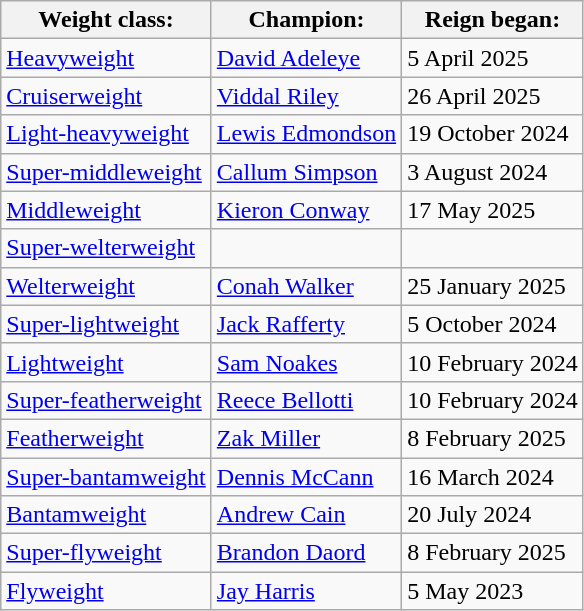<table class="wikitable">
<tr>
<th>Weight class:</th>
<th>Champion:</th>
<th>Reign began:</th>
</tr>
<tr>
<td><a href='#'>Heavyweight</a></td>
<td><a href='#'>David Adeleye</a></td>
<td>5 April 2025</td>
</tr>
<tr>
<td><a href='#'>Cruiserweight</a></td>
<td><a href='#'>Viddal Riley</a></td>
<td>26 April 2025</td>
</tr>
<tr>
<td><a href='#'>Light-heavyweight</a></td>
<td><a href='#'>Lewis Edmondson</a></td>
<td>19 October 2024</td>
</tr>
<tr>
<td><a href='#'>Super-middleweight</a></td>
<td><a href='#'>Callum Simpson</a></td>
<td>3 August 2024</td>
</tr>
<tr>
<td><a href='#'>Middleweight</a></td>
<td><a href='#'>Kieron Conway</a></td>
<td>17 May 2025</td>
</tr>
<tr>
<td><a href='#'>Super-welterweight</a></td>
<td></td>
<td></td>
</tr>
<tr>
<td><a href='#'>Welterweight</a></td>
<td><a href='#'>Conah Walker</a></td>
<td>25 January 2025</td>
</tr>
<tr>
<td><a href='#'>Super-lightweight</a></td>
<td><a href='#'>Jack Rafferty</a></td>
<td>5 October 2024</td>
</tr>
<tr>
<td><a href='#'>Lightweight</a></td>
<td><a href='#'>Sam Noakes</a></td>
<td>10 February 2024</td>
</tr>
<tr>
<td><a href='#'>Super-featherweight</a></td>
<td><a href='#'>Reece Bellotti</a></td>
<td>10 February 2024</td>
</tr>
<tr>
<td><a href='#'>Featherweight</a></td>
<td><a href='#'>Zak Miller</a></td>
<td>8 February 2025</td>
</tr>
<tr>
<td><a href='#'>Super-bantamweight</a></td>
<td><a href='#'>Dennis McCann</a></td>
<td>16 March 2024</td>
</tr>
<tr>
<td><a href='#'>Bantamweight</a></td>
<td><a href='#'>Andrew Cain</a></td>
<td>20 July 2024</td>
</tr>
<tr>
<td><a href='#'>Super-flyweight</a></td>
<td><a href='#'>Brandon Daord</a></td>
<td>8 February 2025</td>
</tr>
<tr>
<td><a href='#'>Flyweight</a></td>
<td><a href='#'>Jay Harris</a></td>
<td>5 May 2023</td>
</tr>
</table>
